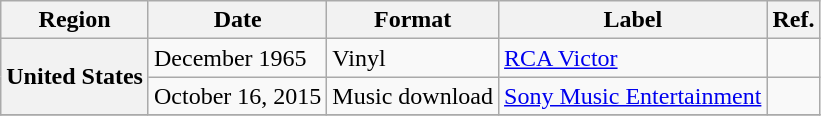<table class="wikitable plainrowheaders">
<tr>
<th scope="col">Region</th>
<th scope="col">Date</th>
<th scope="col">Format</th>
<th scope="col">Label</th>
<th scope="col">Ref.</th>
</tr>
<tr>
<th scope="row" rowspan="2">United States</th>
<td>December 1965</td>
<td>Vinyl</td>
<td><a href='#'>RCA Victor</a></td>
<td></td>
</tr>
<tr>
<td>October 16, 2015</td>
<td>Music download</td>
<td><a href='#'>Sony Music Entertainment</a></td>
<td></td>
</tr>
<tr>
</tr>
</table>
